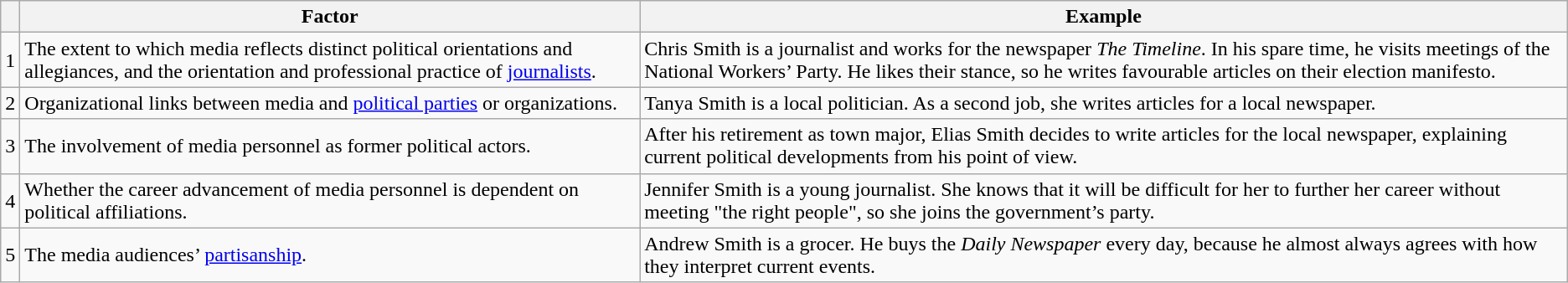<table class="wikitable">
<tr>
<th></th>
<th>Factor</th>
<th>Example</th>
</tr>
<tr>
<td>1</td>
<td>The extent to which media reflects distinct political orientations and allegiances, and the orientation and professional practice of <a href='#'>journalists</a>.</td>
<td>Chris Smith is a journalist and works for the newspaper <em>The Timeline</em>. In his spare time, he visits meetings of the National Workers’ Party. He likes their stance, so he writes favourable articles on their election manifesto.</td>
</tr>
<tr>
<td>2</td>
<td>Organizational links between media and <a href='#'>political parties</a> or organizations.</td>
<td>Tanya Smith is a local politician. As a second job, she writes articles for a local newspaper.</td>
</tr>
<tr>
<td>3</td>
<td>The involvement of media personnel as former political actors.</td>
<td>After his retirement as town major, Elias Smith decides to write articles for the local newspaper, explaining current political developments from his point of view.</td>
</tr>
<tr>
<td>4</td>
<td>Whether the career advancement of media personnel is dependent on political affiliations.</td>
<td>Jennifer Smith is a young journalist. She knows that it will be difficult for her to further her career without meeting "the right people", so she joins the government’s party.</td>
</tr>
<tr>
<td>5</td>
<td>The media audiences’ <a href='#'>partisanship</a>.</td>
<td>Andrew Smith is a grocer. He buys the <em>Daily Newspaper</em> every day, because he almost always agrees with how they interpret current events.</td>
</tr>
</table>
